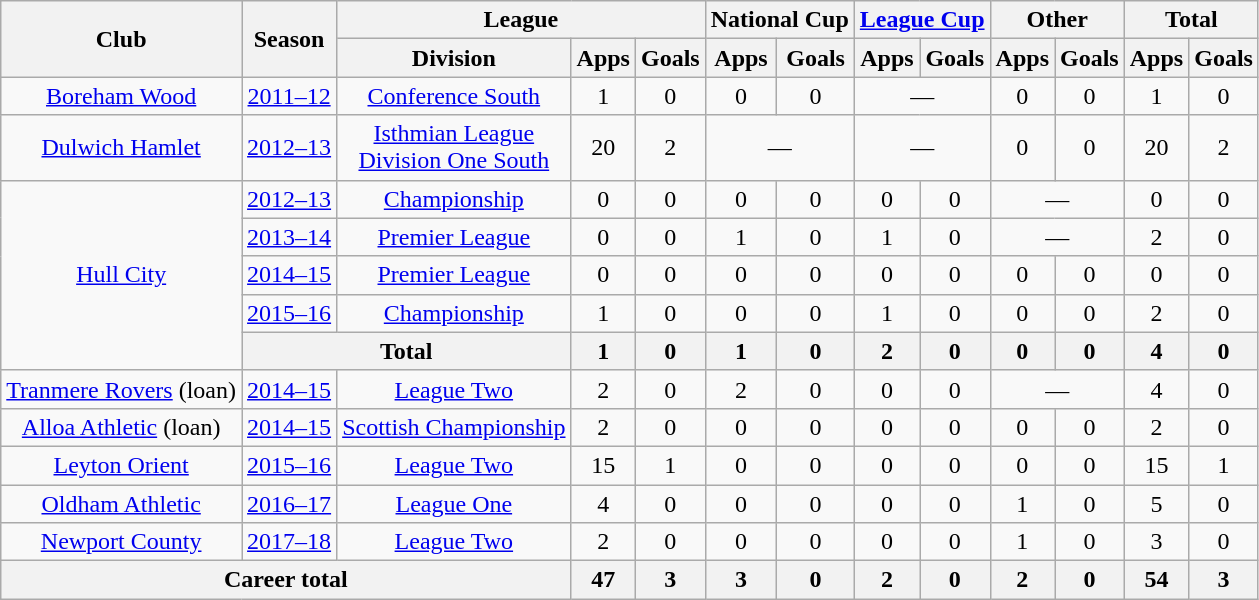<table class="wikitable" style="text-align: center">
<tr>
<th rowspan="2">Club</th>
<th rowspan="2">Season</th>
<th colspan="3">League</th>
<th colspan="2">National Cup</th>
<th colspan="2"><a href='#'>League Cup</a></th>
<th colspan="2">Other</th>
<th colspan="2">Total</th>
</tr>
<tr>
<th>Division</th>
<th>Apps</th>
<th>Goals</th>
<th>Apps</th>
<th>Goals</th>
<th>Apps</th>
<th>Goals</th>
<th>Apps</th>
<th>Goals</th>
<th>Apps</th>
<th>Goals</th>
</tr>
<tr>
<td><a href='#'>Boreham Wood</a></td>
<td><a href='#'>2011–12</a></td>
<td><a href='#'>Conference South</a></td>
<td>1</td>
<td>0</td>
<td>0</td>
<td>0</td>
<td colspan="2">—</td>
<td>0</td>
<td>0</td>
<td>1</td>
<td>0</td>
</tr>
<tr>
<td><a href='#'>Dulwich Hamlet</a></td>
<td><a href='#'>2012–13</a></td>
<td><a href='#'>Isthmian League<br>Division One South</a></td>
<td>20</td>
<td>2</td>
<td colspan="2">—</td>
<td colspan="2">—</td>
<td>0</td>
<td>0</td>
<td>20</td>
<td>2</td>
</tr>
<tr>
<td rowspan="5"><a href='#'>Hull City</a></td>
<td><a href='#'>2012–13</a></td>
<td><a href='#'>Championship</a></td>
<td>0</td>
<td>0</td>
<td>0</td>
<td>0</td>
<td>0</td>
<td>0</td>
<td colspan="2">—</td>
<td>0</td>
<td>0</td>
</tr>
<tr>
<td><a href='#'>2013–14</a></td>
<td><a href='#'>Premier League</a></td>
<td>0</td>
<td>0</td>
<td>1</td>
<td>0</td>
<td>1</td>
<td>0</td>
<td colspan="2">—</td>
<td>2</td>
<td>0</td>
</tr>
<tr>
<td><a href='#'>2014–15</a></td>
<td><a href='#'>Premier League</a></td>
<td>0</td>
<td>0</td>
<td>0</td>
<td>0</td>
<td>0</td>
<td>0</td>
<td>0</td>
<td>0</td>
<td>0</td>
<td>0</td>
</tr>
<tr>
<td><a href='#'>2015–16</a></td>
<td><a href='#'>Championship</a></td>
<td>1</td>
<td>0</td>
<td>0</td>
<td>0</td>
<td>1</td>
<td>0</td>
<td>0</td>
<td>0</td>
<td>2</td>
<td>0</td>
</tr>
<tr>
<th colspan="2">Total</th>
<th>1</th>
<th>0</th>
<th>1</th>
<th>0</th>
<th>2</th>
<th>0</th>
<th>0</th>
<th>0</th>
<th>4</th>
<th>0</th>
</tr>
<tr>
<td><a href='#'>Tranmere Rovers</a> (loan)</td>
<td><a href='#'>2014–15</a></td>
<td><a href='#'>League Two</a></td>
<td>2</td>
<td>0</td>
<td>2</td>
<td>0</td>
<td>0</td>
<td>0</td>
<td colspan="2">—</td>
<td>4</td>
<td>0</td>
</tr>
<tr>
<td><a href='#'>Alloa Athletic</a> (loan)</td>
<td><a href='#'>2014–15</a></td>
<td><a href='#'>Scottish Championship</a></td>
<td>2</td>
<td>0</td>
<td>0</td>
<td>0</td>
<td>0</td>
<td>0</td>
<td>0</td>
<td>0</td>
<td>2</td>
<td>0</td>
</tr>
<tr>
<td><a href='#'>Leyton Orient</a></td>
<td><a href='#'>2015–16</a></td>
<td><a href='#'>League Two</a></td>
<td>15</td>
<td>1</td>
<td>0</td>
<td>0</td>
<td>0</td>
<td>0</td>
<td>0</td>
<td>0</td>
<td>15</td>
<td>1</td>
</tr>
<tr>
<td><a href='#'>Oldham Athletic</a></td>
<td><a href='#'>2016–17</a></td>
<td><a href='#'>League One</a></td>
<td>4</td>
<td>0</td>
<td>0</td>
<td>0</td>
<td>0</td>
<td>0</td>
<td>1</td>
<td>0</td>
<td>5</td>
<td>0</td>
</tr>
<tr>
<td><a href='#'>Newport County</a></td>
<td><a href='#'>2017–18</a></td>
<td><a href='#'>League Two</a></td>
<td>2</td>
<td>0</td>
<td>0</td>
<td>0</td>
<td>0</td>
<td>0</td>
<td>1</td>
<td>0</td>
<td>3</td>
<td>0</td>
</tr>
<tr>
<th colspan="3">Career total</th>
<th>47</th>
<th>3</th>
<th>3</th>
<th>0</th>
<th>2</th>
<th>0</th>
<th>2</th>
<th>0</th>
<th>54</th>
<th>3</th>
</tr>
</table>
